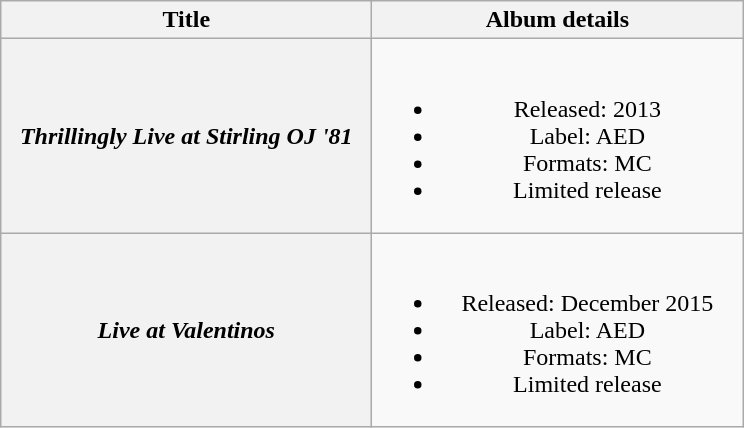<table class="wikitable plainrowheaders" style="text-align:center;">
<tr>
<th scope="col" style="width:15em;">Title</th>
<th scope="col" style="width:15em;">Album details</th>
</tr>
<tr>
<th scope="row"><em>Thrillingly Live at Stirling OJ '81</em></th>
<td><br><ul><li>Released: 2013</li><li>Label: AED</li><li>Formats: MC</li><li>Limited release</li></ul></td>
</tr>
<tr>
<th scope="row"><em>Live at Valentinos</em></th>
<td><br><ul><li>Released: December 2015</li><li>Label: AED</li><li>Formats: MC</li><li>Limited release</li></ul></td>
</tr>
</table>
